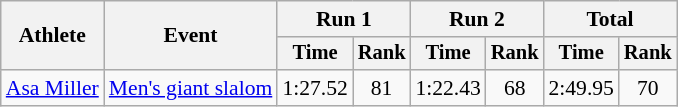<table class="wikitable" style="font-size:90%">
<tr>
<th rowspan=2>Athlete</th>
<th rowspan=2>Event</th>
<th colspan=2>Run 1</th>
<th colspan=2>Run 2</th>
<th colspan=2>Total</th>
</tr>
<tr style="font-size:95%">
<th>Time</th>
<th>Rank</th>
<th>Time</th>
<th>Rank</th>
<th>Time</th>
<th>Rank</th>
</tr>
<tr align=center>
<td align=left><a href='#'>Asa Miller</a></td>
<td align=left><a href='#'>Men's giant slalom</a></td>
<td>1:27.52</td>
<td>81</td>
<td>1:22.43</td>
<td>68</td>
<td>2:49.95</td>
<td>70</td>
</tr>
</table>
